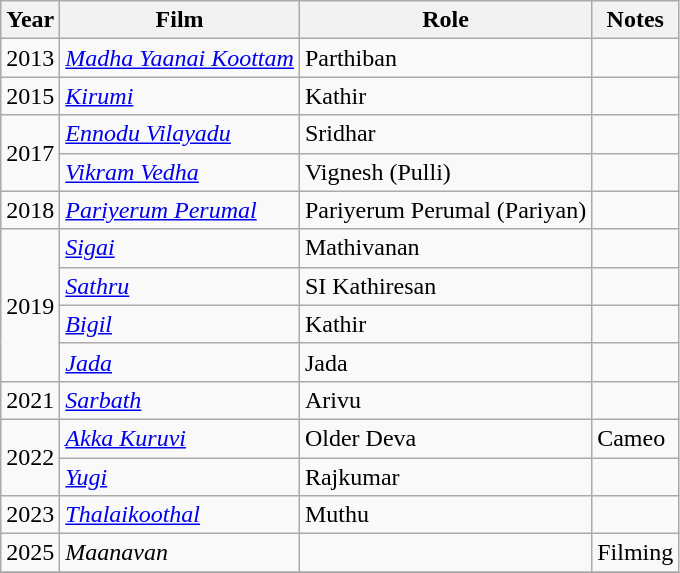<table class="wikitable sortable">
<tr>
<th scope="col">Year</th>
<th scope="col">Film</th>
<th scope="col">Role</th>
<th scope="col" class="unsortable">Notes</th>
</tr>
<tr>
<td>2013</td>
<td><em><a href='#'>Madha Yaanai Koottam</a></em></td>
<td>Parthiban</td>
<td></td>
</tr>
<tr>
<td>2015</td>
<td><em><a href='#'>Kirumi</a></em></td>
<td>Kathir</td>
<td></td>
</tr>
<tr>
<td rowspan="2">2017</td>
<td><em><a href='#'>Ennodu Vilayadu</a></em></td>
<td>Sridhar</td>
<td></td>
</tr>
<tr>
<td><em><a href='#'>Vikram Vedha</a></em></td>
<td>Vignesh (Pulli)</td>
<td></td>
</tr>
<tr>
<td rowspan="1">2018</td>
<td><em><a href='#'>Pariyerum Perumal</a></em></td>
<td>Pariyerum Perumal (Pariyan)</td>
<td></td>
</tr>
<tr>
<td rowspan="4">2019</td>
<td><em><a href='#'>Sigai</a></em></td>
<td>Mathivanan</td>
<td></td>
</tr>
<tr>
<td><em><a href='#'>Sathru</a></em></td>
<td>SI Kathiresan</td>
<td></td>
</tr>
<tr>
<td><em><a href='#'>Bigil</a></em></td>
<td>Kathir</td>
<td></td>
</tr>
<tr>
<td><em><a href='#'>Jada</a></em></td>
<td>Jada</td>
<td></td>
</tr>
<tr>
<td rowspan="1">2021</td>
<td><em><a href='#'>Sarbath</a></em></td>
<td>Arivu</td>
<td></td>
</tr>
<tr>
<td rowspan="2">2022</td>
<td><em><a href='#'>Akka Kuruvi</a></em></td>
<td>Older Deva</td>
<td>Cameo</td>
</tr>
<tr>
<td><em><a href='#'>Yugi</a></em></td>
<td>Rajkumar</td>
<td></td>
</tr>
<tr>
<td rowspan="1">2023</td>
<td><em><a href='#'>Thalaikoothal</a></em></td>
<td>Muthu</td>
<td></td>
</tr>
<tr>
<td rowspan="1">2025</td>
<td><em>Maanavan</em></td>
<td></td>
<td>Filming</td>
</tr>
<tr>
</tr>
</table>
